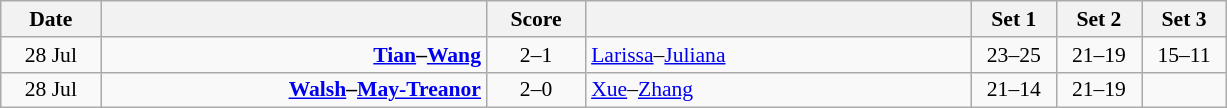<table class="wikitable" style="text-align: center; font-size:90% ">
<tr>
<th width="60">Date</th>
<th align="right" width="250"></th>
<th width="60">Score</th>
<th align="left" width="250"></th>
<th width="50">Set 1</th>
<th width="50">Set 2</th>
<th width="50">Set 3</th>
</tr>
<tr>
<td>28 Jul</td>
<td align=right><strong><a href='#'>Tian</a>–<a href='#'>Wang</a> </strong></td>
<td align=center>2–1</td>
<td align=left> <a href='#'>Larissa</a>–<a href='#'>Juliana</a></td>
<td>23–25</td>
<td>21–19</td>
<td>15–11</td>
</tr>
<tr>
<td>28 Jul</td>
<td align=right><strong><a href='#'>Walsh</a>–<a href='#'>May-Treanor</a> </strong></td>
<td align=center>2–0</td>
<td align=left> <a href='#'>Xue</a>–<a href='#'>Zhang</a></td>
<td>21–14</td>
<td>21–19</td>
<td></td>
</tr>
</table>
